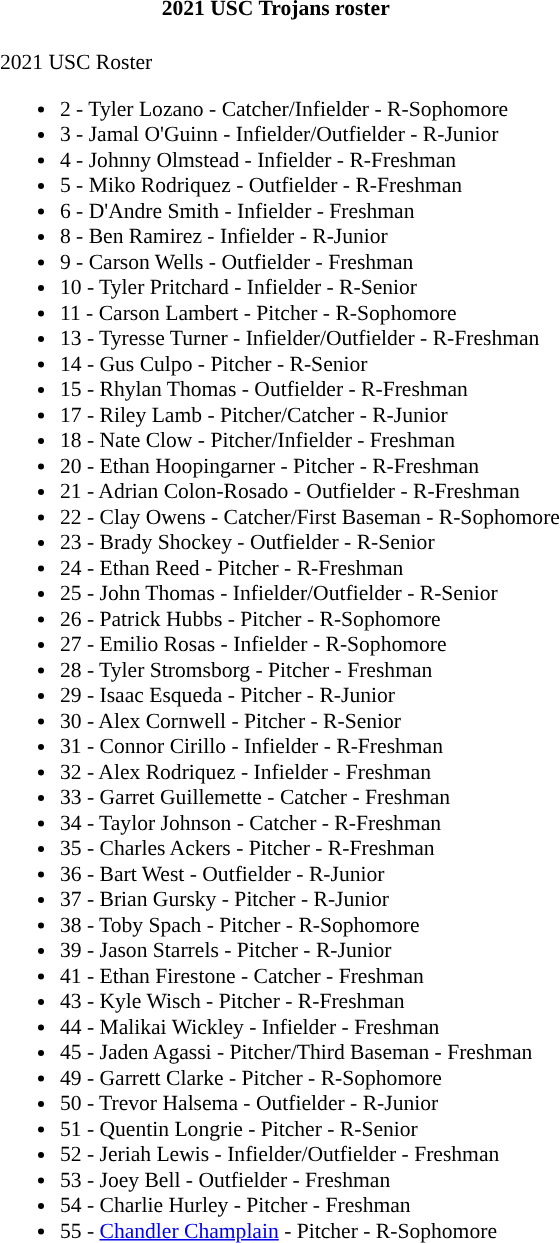<table class="toccolours" style="border-collapse:collapse; font-size:90%;">
<tr>
<th colspan="9">2021 USC Trojans roster</th>
</tr>
<tr>
<td width="03"> </td>
<td valign="top"><br>2021 USC Roster<ul><li>2 - Tyler Lozano - Catcher/Infielder - R-Sophomore</li><li>3 - Jamal O'Guinn - Infielder/Outfielder - R-Junior</li><li>4 - Johnny Olmstead - Infielder - R-Freshman</li><li>5 - Miko Rodriquez - Outfielder - R-Freshman</li><li>6 - D'Andre Smith - Infielder - Freshman</li><li>8 - Ben Ramirez - Infielder - R-Junior</li><li>9 - Carson Wells - Outfielder - Freshman</li><li>10 - Tyler Pritchard - Infielder - R-Senior</li><li>11 - Carson Lambert - Pitcher - R-Sophomore</li><li>13 - Tyresse Turner - Infielder/Outfielder - R-Freshman</li><li>14 - Gus Culpo - Pitcher - R-Senior</li><li>15 - Rhylan Thomas - Outfielder - R-Freshman</li><li>17 - Riley Lamb - Pitcher/Catcher - R-Junior</li><li>18 - Nate Clow - Pitcher/Infielder - Freshman</li><li>20 - Ethan Hoopingarner - Pitcher - R-Freshman</li><li>21 - Adrian Colon-Rosado - Outfielder - R-Freshman</li><li>22 - Clay Owens - Catcher/First Baseman - R-Sophomore</li><li>23 - Brady Shockey - Outfielder - R-Senior</li><li>24 - Ethan Reed - Pitcher - R-Freshman</li><li>25 - John Thomas - Infielder/Outfielder - R-Senior</li><li>26 - Patrick Hubbs - Pitcher - R-Sophomore</li><li>27 - Emilio Rosas - Infielder - R-Sophomore</li><li>28 - Tyler Stromsborg - Pitcher - Freshman</li><li>29 - Isaac Esqueda - Pitcher - R-Junior</li><li>30 - Alex Cornwell - Pitcher - R-Senior</li><li>31 - Connor Cirillo - Infielder - R-Freshman</li><li>32 - Alex Rodriquez - Infielder - Freshman</li><li>33 - Garret Guillemette - Catcher - Freshman</li><li>34 - Taylor Johnson - Catcher - R-Freshman</li><li>35 - Charles Ackers - Pitcher - R-Freshman</li><li>36 - Bart West - Outfielder - R-Junior</li><li>37 - Brian Gursky - Pitcher - R-Junior</li><li>38 - Toby Spach - Pitcher - R-Sophomore</li><li>39 - Jason Starrels - Pitcher - R-Junior</li><li>41 - Ethan Firestone - Catcher - Freshman</li><li>43 - Kyle Wisch - Pitcher - R-Freshman</li><li>44 - Malikai Wickley - Infielder - Freshman</li><li>45 - Jaden Agassi - Pitcher/Third Baseman - Freshman</li><li>49 - Garrett Clarke - Pitcher - R-Sophomore</li><li>50 - Trevor Halsema - Outfielder - R-Junior</li><li>51 - Quentin Longrie - Pitcher - R-Senior</li><li>52 - Jeriah Lewis - Infielder/Outfielder - Freshman</li><li>53 - Joey Bell - Outfielder - Freshman</li><li>54 - Charlie Hurley - Pitcher - Freshman</li><li>55 - <a href='#'>Chandler Champlain</a> - Pitcher - R-Sophomore</li></ul></td>
</tr>
</table>
